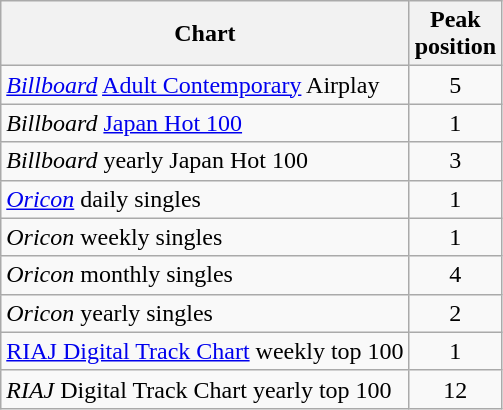<table class="wikitable sortable">
<tr>
<th>Chart</th>
<th>Peak<br>position</th>
</tr>
<tr>
<td><em><a href='#'>Billboard</a></em> <a href='#'>Adult Contemporary</a> Airplay</td>
<td align="center">5</td>
</tr>
<tr>
<td><em>Billboard</em> <a href='#'>Japan Hot 100</a></td>
<td align="center">1</td>
</tr>
<tr>
<td><em>Billboard</em> yearly Japan Hot 100</td>
<td align="center">3</td>
</tr>
<tr>
<td><em><a href='#'>Oricon</a></em> daily singles</td>
<td align="center">1</td>
</tr>
<tr>
<td><em>Oricon</em> weekly singles</td>
<td align="center">1</td>
</tr>
<tr>
<td><em>Oricon</em> monthly singles</td>
<td align="center">4</td>
</tr>
<tr>
<td><em>Oricon</em> yearly singles</td>
<td align="center">2</td>
</tr>
<tr>
<td><a href='#'>RIAJ Digital Track Chart</a> weekly top 100</td>
<td align="center">1</td>
</tr>
<tr>
<td><em>RIAJ</em> Digital Track Chart yearly top 100</td>
<td align="center">12</td>
</tr>
</table>
